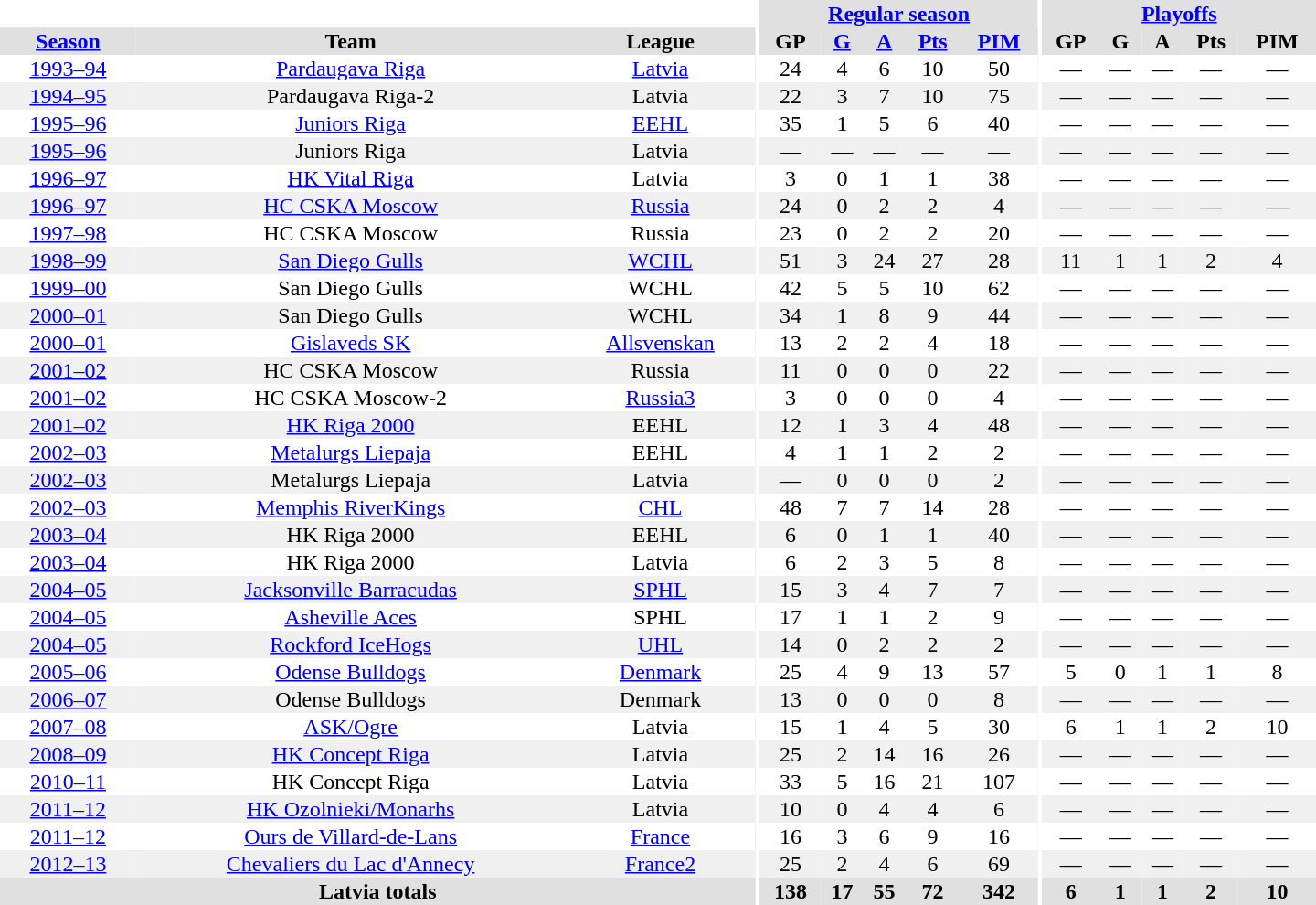<table border="0" cellpadding="1" cellspacing="0" style="text-align:center; width:60em">
<tr bgcolor="#e0e0e0">
<th colspan="3" bgcolor="#ffffff"></th>
<th rowspan="99" bgcolor="#ffffff"></th>
<th colspan="5"><a href='#'>Regular season</a></th>
<th rowspan="99" bgcolor="#ffffff"></th>
<th colspan="5"><a href='#'>Playoffs</a></th>
</tr>
<tr bgcolor="#e0e0e0">
<th><a href='#'>Season</a></th>
<th>Team</th>
<th>League</th>
<th>GP</th>
<th><a href='#'>G</a></th>
<th><a href='#'>A</a></th>
<th><a href='#'>Pts</a></th>
<th><a href='#'>PIM</a></th>
<th>GP</th>
<th>G</th>
<th>A</th>
<th>Pts</th>
<th>PIM</th>
</tr>
<tr>
<td><a href='#'>1993–94</a></td>
<td><a href='#'>Pardaugava Riga</a></td>
<td><a href='#'>Latvia</a></td>
<td>24</td>
<td>4</td>
<td>6</td>
<td>10</td>
<td>50</td>
<td>—</td>
<td>—</td>
<td>—</td>
<td>—</td>
<td>—</td>
</tr>
<tr bgcolor="#f0f0f0">
<td><a href='#'>1994–95</a></td>
<td>Pardaugava Riga-2</td>
<td>Latvia</td>
<td>22</td>
<td>3</td>
<td>7</td>
<td>10</td>
<td>75</td>
<td>—</td>
<td>—</td>
<td>—</td>
<td>—</td>
<td>—</td>
</tr>
<tr>
<td><a href='#'>1995–96</a></td>
<td><a href='#'>Juniors Riga</a></td>
<td><a href='#'>EEHL</a></td>
<td>35</td>
<td>1</td>
<td>5</td>
<td>6</td>
<td>40</td>
<td>—</td>
<td>—</td>
<td>—</td>
<td>—</td>
<td>—</td>
</tr>
<tr bgcolor="#f0f0f0">
<td><a href='#'>1995–96</a></td>
<td>Juniors Riga</td>
<td>Latvia</td>
<td>—</td>
<td>—</td>
<td>—</td>
<td>—</td>
<td>—</td>
<td>—</td>
<td>—</td>
<td>—</td>
<td>—</td>
<td>—</td>
</tr>
<tr>
<td><a href='#'>1996–97</a></td>
<td><a href='#'>HK Vital Riga</a></td>
<td>Latvia</td>
<td>3</td>
<td>0</td>
<td>1</td>
<td>1</td>
<td>38</td>
<td>—</td>
<td>—</td>
<td>—</td>
<td>—</td>
<td>—</td>
</tr>
<tr bgcolor="#f0f0f0">
<td><a href='#'>1996–97</a></td>
<td><a href='#'>HC CSKA Moscow</a></td>
<td><a href='#'>Russia</a></td>
<td>24</td>
<td>0</td>
<td>2</td>
<td>2</td>
<td>4</td>
<td>—</td>
<td>—</td>
<td>—</td>
<td>—</td>
<td>—</td>
</tr>
<tr>
<td><a href='#'>1997–98</a></td>
<td>HC CSKA Moscow</td>
<td>Russia</td>
<td>23</td>
<td>0</td>
<td>2</td>
<td>2</td>
<td>20</td>
<td>—</td>
<td>—</td>
<td>—</td>
<td>—</td>
<td>—</td>
</tr>
<tr bgcolor="#f0f0f0">
<td><a href='#'>1998–99</a></td>
<td><a href='#'>San Diego Gulls</a></td>
<td><a href='#'>WCHL</a></td>
<td>51</td>
<td>3</td>
<td>24</td>
<td>27</td>
<td>28</td>
<td>11</td>
<td>1</td>
<td>1</td>
<td>2</td>
<td>4</td>
</tr>
<tr>
<td><a href='#'>1999–00</a></td>
<td>San Diego Gulls</td>
<td>WCHL</td>
<td>42</td>
<td>5</td>
<td>5</td>
<td>10</td>
<td>62</td>
<td>—</td>
<td>—</td>
<td>—</td>
<td>—</td>
<td>—</td>
</tr>
<tr bgcolor="#f0f0f0">
<td><a href='#'>2000–01</a></td>
<td>San Diego Gulls</td>
<td>WCHL</td>
<td>34</td>
<td>1</td>
<td>8</td>
<td>9</td>
<td>44</td>
<td>—</td>
<td>—</td>
<td>—</td>
<td>—</td>
<td>—</td>
</tr>
<tr>
<td><a href='#'>2000–01</a></td>
<td><a href='#'>Gislaveds SK</a></td>
<td><a href='#'>Allsvenskan</a></td>
<td>13</td>
<td>2</td>
<td>2</td>
<td>4</td>
<td>18</td>
<td>—</td>
<td>—</td>
<td>—</td>
<td>—</td>
<td>—</td>
</tr>
<tr bgcolor="#f0f0f0">
<td><a href='#'>2001–02</a></td>
<td>HC CSKA Moscow</td>
<td>Russia</td>
<td>11</td>
<td>0</td>
<td>0</td>
<td>0</td>
<td>22</td>
<td>—</td>
<td>—</td>
<td>—</td>
<td>—</td>
<td>—</td>
</tr>
<tr>
<td><a href='#'>2001–02</a></td>
<td>HC CSKA Moscow-2</td>
<td><a href='#'>Russia3</a></td>
<td>3</td>
<td>0</td>
<td>0</td>
<td>0</td>
<td>4</td>
<td>—</td>
<td>—</td>
<td>—</td>
<td>—</td>
<td>—</td>
</tr>
<tr bgcolor="#f0f0f0">
<td><a href='#'>2001–02</a></td>
<td><a href='#'>HK Riga 2000</a></td>
<td>EEHL</td>
<td>12</td>
<td>1</td>
<td>3</td>
<td>4</td>
<td>48</td>
<td>—</td>
<td>—</td>
<td>—</td>
<td>—</td>
<td>—</td>
</tr>
<tr>
<td><a href='#'>2002–03</a></td>
<td><a href='#'>Metalurgs Liepaja</a></td>
<td>EEHL</td>
<td>4</td>
<td>1</td>
<td>1</td>
<td>2</td>
<td>2</td>
<td>—</td>
<td>—</td>
<td>—</td>
<td>—</td>
<td>—</td>
</tr>
<tr bgcolor="#f0f0f0">
<td><a href='#'>2002–03</a></td>
<td>Metalurgs Liepaja</td>
<td>Latvia</td>
<td>—</td>
<td>0</td>
<td>0</td>
<td>0</td>
<td>2</td>
<td>—</td>
<td>—</td>
<td>—</td>
<td>—</td>
<td>—</td>
</tr>
<tr>
<td><a href='#'>2002–03</a></td>
<td><a href='#'>Memphis RiverKings</a></td>
<td><a href='#'>CHL</a></td>
<td>48</td>
<td>7</td>
<td>7</td>
<td>14</td>
<td>28</td>
<td>—</td>
<td>—</td>
<td>—</td>
<td>—</td>
<td>—</td>
</tr>
<tr bgcolor="#f0f0f0">
<td><a href='#'>2003–04</a></td>
<td>HK Riga 2000</td>
<td>EEHL</td>
<td>6</td>
<td>0</td>
<td>1</td>
<td>1</td>
<td>40</td>
<td>—</td>
<td>—</td>
<td>—</td>
<td>—</td>
<td>—</td>
</tr>
<tr>
<td><a href='#'>2003–04</a></td>
<td>HK Riga 2000</td>
<td>Latvia</td>
<td>6</td>
<td>2</td>
<td>3</td>
<td>5</td>
<td>8</td>
<td>—</td>
<td>—</td>
<td>—</td>
<td>—</td>
<td>—</td>
</tr>
<tr bgcolor="#f0f0f0">
<td><a href='#'>2004–05</a></td>
<td><a href='#'>Jacksonville Barracudas</a></td>
<td><a href='#'>SPHL</a></td>
<td>15</td>
<td>3</td>
<td>4</td>
<td>7</td>
<td>7</td>
<td>—</td>
<td>—</td>
<td>—</td>
<td>—</td>
<td>—</td>
</tr>
<tr>
<td><a href='#'>2004–05</a></td>
<td><a href='#'>Asheville Aces</a></td>
<td>SPHL</td>
<td>17</td>
<td>1</td>
<td>1</td>
<td>2</td>
<td>9</td>
<td>—</td>
<td>—</td>
<td>—</td>
<td>—</td>
<td>—</td>
</tr>
<tr bgcolor="#f0f0f0">
<td><a href='#'>2004–05</a></td>
<td><a href='#'>Rockford IceHogs</a></td>
<td><a href='#'>UHL</a></td>
<td>14</td>
<td>0</td>
<td>2</td>
<td>2</td>
<td>2</td>
<td>—</td>
<td>—</td>
<td>—</td>
<td>—</td>
<td>—</td>
</tr>
<tr>
<td><a href='#'>2005–06</a></td>
<td><a href='#'>Odense Bulldogs</a></td>
<td><a href='#'>Denmark</a></td>
<td>25</td>
<td>4</td>
<td>9</td>
<td>13</td>
<td>57</td>
<td>5</td>
<td>0</td>
<td>1</td>
<td>1</td>
<td>8</td>
</tr>
<tr bgcolor="#f0f0f0">
<td><a href='#'>2006–07</a></td>
<td>Odense Bulldogs</td>
<td>Denmark</td>
<td>13</td>
<td>0</td>
<td>0</td>
<td>0</td>
<td>8</td>
<td>—</td>
<td>—</td>
<td>—</td>
<td>—</td>
<td>—</td>
</tr>
<tr>
<td><a href='#'>2007–08</a></td>
<td><a href='#'>ASK/Ogre</a></td>
<td>Latvia</td>
<td>15</td>
<td>1</td>
<td>4</td>
<td>5</td>
<td>30</td>
<td>6</td>
<td>1</td>
<td>1</td>
<td>2</td>
<td>10</td>
</tr>
<tr bgcolor="#f0f0f0">
<td><a href='#'>2008–09</a></td>
<td><a href='#'>HK Concept Riga</a></td>
<td>Latvia</td>
<td>25</td>
<td>2</td>
<td>14</td>
<td>16</td>
<td>26</td>
<td>—</td>
<td>—</td>
<td>—</td>
<td>—</td>
<td>—</td>
</tr>
<tr>
<td><a href='#'>2010–11</a></td>
<td>HK Concept Riga</td>
<td>Latvia</td>
<td>33</td>
<td>5</td>
<td>16</td>
<td>21</td>
<td>107</td>
<td>—</td>
<td>—</td>
<td>—</td>
<td>—</td>
<td>—</td>
</tr>
<tr bgcolor="#f0f0f0">
<td><a href='#'>2011–12</a></td>
<td><a href='#'>HK Ozolnieki/Monarhs</a></td>
<td>Latvia</td>
<td>10</td>
<td>0</td>
<td>4</td>
<td>4</td>
<td>6</td>
<td>—</td>
<td>—</td>
<td>—</td>
<td>—</td>
<td>—</td>
</tr>
<tr>
<td><a href='#'>2011–12</a></td>
<td><a href='#'>Ours de Villard-de-Lans</a></td>
<td><a href='#'>France</a></td>
<td>16</td>
<td>3</td>
<td>6</td>
<td>9</td>
<td>16</td>
<td>—</td>
<td>—</td>
<td>—</td>
<td>—</td>
<td>—</td>
</tr>
<tr bgcolor="#f0f0f0">
<td><a href='#'>2012–13</a></td>
<td><a href='#'>Chevaliers du Lac d'Annecy</a></td>
<td><a href='#'>France2</a></td>
<td>25</td>
<td>2</td>
<td>4</td>
<td>6</td>
<td>69</td>
<td>—</td>
<td>—</td>
<td>—</td>
<td>—</td>
<td>—</td>
</tr>
<tr>
</tr>
<tr ALIGN="center" bgcolor="#e0e0e0">
<th colspan="3">Latvia totals</th>
<th ALIGN="center">138</th>
<th ALIGN="center">17</th>
<th ALIGN="center">55</th>
<th ALIGN="center">72</th>
<th ALIGN="center">342</th>
<th ALIGN="center">6</th>
<th ALIGN="center">1</th>
<th ALIGN="center">1</th>
<th ALIGN="center">2</th>
<th ALIGN="center">10</th>
</tr>
</table>
